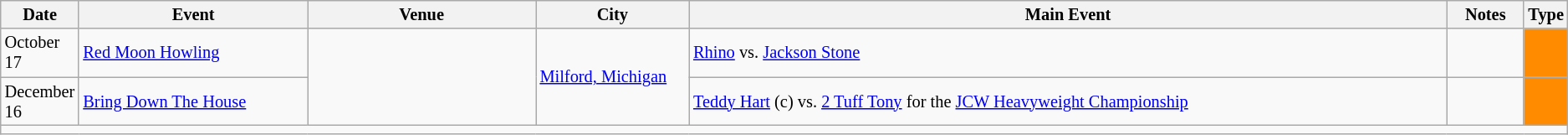<table class="sortable wikitable succession-box" style="font-size:85%;">
<tr>
<th scope="col" style="width:5%;">Date</th>
<th scope="col" style="width:15%;">Event</th>
<th scope="col" style="width:15%;">Venue</th>
<th scope="col" style="width:10%;">City</th>
<th scope="col" style="width:50%;">Main Event</th>
<th scope="col" style="width:10%;">Notes</th>
<th scope="col" style="width:1%;">Type</th>
</tr>
<tr>
<td>October 17</td>
<td><a href='#'>Red Moon Howling</a></td>
<td rowspan=2></td>
<td rowspan=2><a href='#'>Milford, Michigan</a></td>
<td><a href='#'>Rhino</a> vs. <a href='#'>Jackson Stone</a></td>
<td></td>
<td style="background: darkorange"></td>
</tr>
<tr>
<td>December 16</td>
<td><a href='#'>Bring Down The House</a></td>
<td><a href='#'>Teddy Hart</a> (c) vs. <a href='#'>2 Tuff Tony</a> for the <a href='#'>JCW Heavyweight Championship</a></td>
<td></td>
<td style="background: darkorange"></td>
</tr>
<tr>
<td colspan="7"></td>
</tr>
</table>
